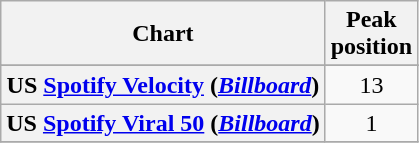<table class="wikitable sortable plainrowheaders" style="text-align:center">
<tr>
<th>Chart</th>
<th>Peak<br>position</th>
</tr>
<tr>
</tr>
<tr>
<th scope="row">US <a href='#'>Spotify Velocity</a> (<em><a href='#'>Billboard</a></em>)</th>
<td>13</td>
</tr>
<tr>
<th scope="row">US <a href='#'>Spotify Viral 50</a> (<em><a href='#'>Billboard</a></em>)</th>
<td>1</td>
</tr>
<tr>
</tr>
</table>
